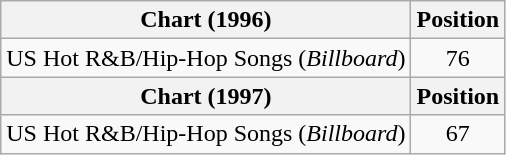<table class="wikitable">
<tr>
<th>Chart (1996)</th>
<th>Position</th>
</tr>
<tr>
<td>US Hot R&B/Hip-Hop Songs (<em>Billboard</em>)</td>
<td align="center">76</td>
</tr>
<tr>
<th>Chart (1997)</th>
<th>Position</th>
</tr>
<tr>
<td>US Hot R&B/Hip-Hop Songs (<em>Billboard</em>)</td>
<td align="center">67</td>
</tr>
</table>
